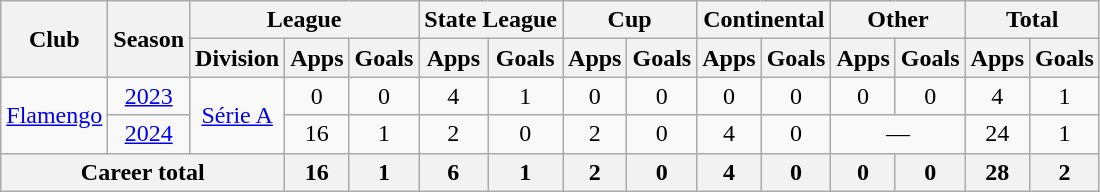<table class="wikitable" style="text-align: center;">
<tr>
<th rowspan="2">Club</th>
<th rowspan="2">Season</th>
<th colspan="3">League</th>
<th colspan="2">State League</th>
<th colspan="2">Cup</th>
<th colspan="2">Continental</th>
<th colspan="2">Other</th>
<th colspan="2">Total</th>
</tr>
<tr>
<th>Division</th>
<th>Apps</th>
<th>Goals</th>
<th>Apps</th>
<th>Goals</th>
<th>Apps</th>
<th>Goals</th>
<th>Apps</th>
<th>Goals</th>
<th>Apps</th>
<th>Goals</th>
<th>Apps</th>
<th>Goals</th>
</tr>
<tr>
<td rowspan="2"><a href='#'>Flamengo</a></td>
<td><a href='#'>2023</a></td>
<td rowspan="2"><a href='#'>Série A</a></td>
<td>0</td>
<td>0</td>
<td>4</td>
<td>1</td>
<td>0</td>
<td>0</td>
<td>0</td>
<td>0</td>
<td>0</td>
<td>0</td>
<td>4</td>
<td>1</td>
</tr>
<tr>
<td><a href='#'>2024</a></td>
<td>16</td>
<td>1</td>
<td>2</td>
<td>0</td>
<td>2</td>
<td>0</td>
<td>4</td>
<td>0</td>
<td colspan="2">—</td>
<td>24</td>
<td>1</td>
</tr>
<tr>
<th colspan="3"><strong>Career total</strong></th>
<th>16</th>
<th>1</th>
<th>6</th>
<th>1</th>
<th>2</th>
<th>0</th>
<th>4</th>
<th>0</th>
<th>0</th>
<th>0</th>
<th>28</th>
<th>2</th>
</tr>
</table>
